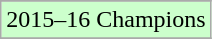<table class="wikitable">
<tr>
</tr>
<tr width=10px bgcolor="#ccffcc">
<td>2015–16 Champions</td>
</tr>
<tr>
</tr>
</table>
